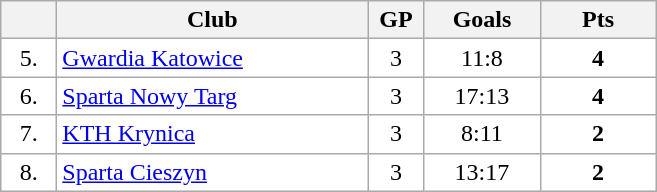<table class="wikitable">
<tr>
<th width="30"></th>
<th width="200">Club</th>
<th width="30">GP</th>
<th width="70">Goals</th>
<th width="70">Pts</th>
</tr>
<tr bgcolor="#FFFFFF" align="center">
<td>5.</td>
<td align="left"><a href='#'>Gwardia Katowice</a></td>
<td>3</td>
<td>11:8</td>
<td><strong>4</strong></td>
</tr>
<tr bgcolor="#FFFFFF" align="center">
<td>6.</td>
<td align="left"><a href='#'>Sparta Nowy Targ</a></td>
<td>3</td>
<td>17:13</td>
<td><strong>4</strong></td>
</tr>
<tr bgcolor="#FFFFFF" align="center">
<td>7.</td>
<td align="left"><a href='#'>KTH Krynica</a></td>
<td>3</td>
<td>8:11</td>
<td><strong>2</strong></td>
</tr>
<tr bgcolor="#FFFFFF" align="center">
<td>8.</td>
<td align="left"><a href='#'>Sparta Cieszyn</a></td>
<td>3</td>
<td>13:17</td>
<td><strong>2</strong></td>
</tr>
</table>
